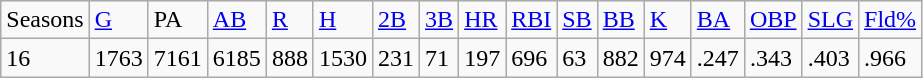<table class="wikitable">
<tr>
<td>Seasons</td>
<td><a href='#'>G</a></td>
<td>PA</td>
<td><a href='#'>AB</a></td>
<td><a href='#'>R</a></td>
<td><a href='#'>H</a></td>
<td><a href='#'>2B</a></td>
<td><a href='#'>3B</a></td>
<td><a href='#'>HR</a></td>
<td><a href='#'>RBI</a></td>
<td><a href='#'>SB</a></td>
<td><a href='#'>BB</a></td>
<td><a href='#'>K</a></td>
<td><a href='#'>BA</a></td>
<td><a href='#'>OBP</a></td>
<td><a href='#'>SLG</a></td>
<td><a href='#'>Fld%</a></td>
</tr>
<tr>
<td>16</td>
<td>1763</td>
<td>7161</td>
<td>6185</td>
<td>888</td>
<td>1530</td>
<td>231</td>
<td>71</td>
<td>197</td>
<td>696</td>
<td>63</td>
<td>882</td>
<td>974</td>
<td>.247</td>
<td>.343</td>
<td>.403</td>
<td>.966</td>
</tr>
</table>
